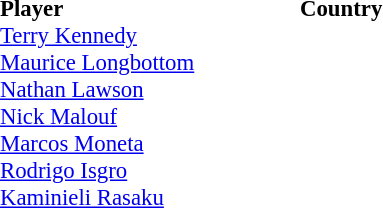<table style="font-size: 95%" cellspacing="0" cellpadding="0">
<tr>
<th style="width:200px;" align="left">Player</th>
<th style="width:150px;" align="left">Country</th>
</tr>
<tr>
<td><a href='#'>Terry Kennedy</a></td>
<td></td>
</tr>
<tr>
<td><a href='#'>Maurice Longbottom</a></td>
<td></td>
</tr>
<tr>
<td><a href='#'>Nathan Lawson</a></td>
<td></td>
</tr>
<tr>
<td><a href='#'>Nick Malouf</a></td>
<td></td>
</tr>
<tr>
<td><a href='#'>Marcos Moneta</a></td>
<td></td>
</tr>
<tr>
<td><a href='#'>Rodrigo Isgro</a></td>
<td></td>
</tr>
<tr>
<td><a href='#'>Kaminieli Rasaku</a></td>
<td></td>
</tr>
</table>
